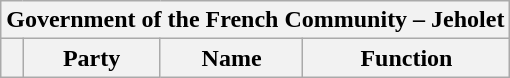<table class="wikitable">
<tr>
<th colspan="4">Government of the French Community – Jeholet</th>
</tr>
<tr>
<th></th>
<th>Party</th>
<th>Name</th>
<th>Function<br>





</th>
</tr>
</table>
